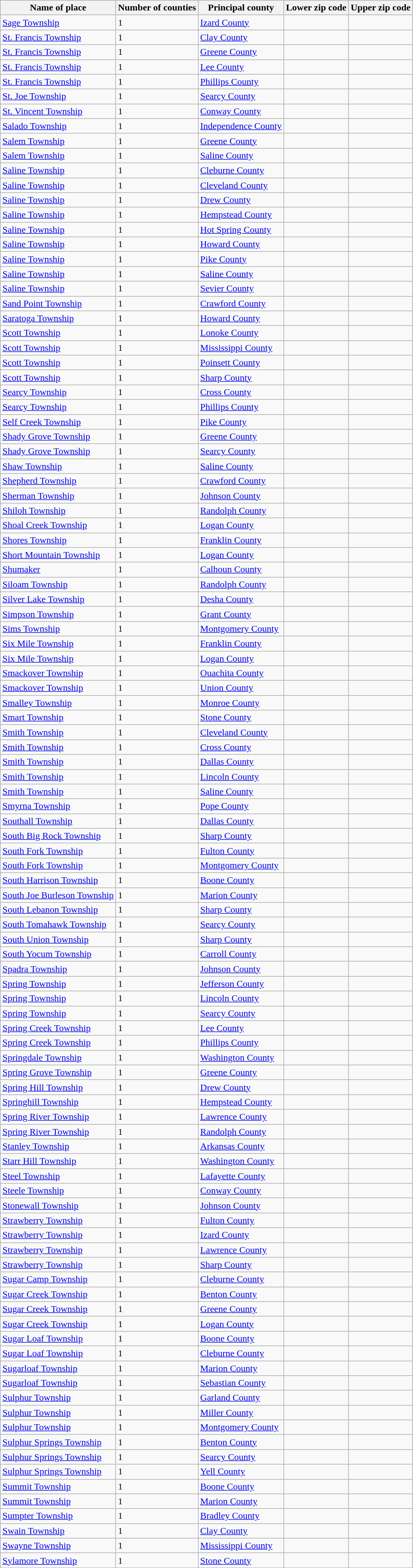<table class="wikitable">
<tr>
<th>Name of place</th>
<th>Number of counties</th>
<th>Principal county</th>
<th>Lower zip code</th>
<th>Upper zip code</th>
</tr>
<tr>
<td><a href='#'>Sage Township</a></td>
<td>1</td>
<td><a href='#'>Izard County</a></td>
<td> </td>
<td> </td>
</tr>
<tr>
<td><a href='#'>St. Francis Township</a></td>
<td>1</td>
<td><a href='#'>Clay County</a></td>
<td> </td>
<td> </td>
</tr>
<tr>
<td><a href='#'>St. Francis Township</a></td>
<td>1</td>
<td><a href='#'>Greene County</a></td>
<td> </td>
<td> </td>
</tr>
<tr>
<td><a href='#'>St. Francis Township</a></td>
<td>1</td>
<td><a href='#'>Lee County</a></td>
<td> </td>
<td> </td>
</tr>
<tr>
<td><a href='#'>St. Francis Township</a></td>
<td>1</td>
<td><a href='#'>Phillips County</a></td>
<td> </td>
<td> </td>
</tr>
<tr>
<td><a href='#'>St. Joe Township</a></td>
<td>1</td>
<td><a href='#'>Searcy County</a></td>
<td> </td>
<td> </td>
</tr>
<tr>
<td><a href='#'>St. Vincent Township</a></td>
<td>1</td>
<td><a href='#'>Conway County</a></td>
<td> </td>
<td> </td>
</tr>
<tr>
<td><a href='#'>Salado Township</a></td>
<td>1</td>
<td><a href='#'>Independence County</a></td>
<td> </td>
<td> </td>
</tr>
<tr>
<td><a href='#'>Salem Township</a></td>
<td>1</td>
<td><a href='#'>Greene County</a></td>
<td> </td>
<td> </td>
</tr>
<tr>
<td><a href='#'>Salem Township</a></td>
<td>1</td>
<td><a href='#'>Saline County</a></td>
<td> </td>
<td> </td>
</tr>
<tr>
<td><a href='#'>Saline Township</a></td>
<td>1</td>
<td><a href='#'>Cleburne County</a></td>
<td> </td>
<td> </td>
</tr>
<tr>
<td><a href='#'>Saline Township</a></td>
<td>1</td>
<td><a href='#'>Cleveland County</a></td>
<td> </td>
<td> </td>
</tr>
<tr>
<td><a href='#'>Saline Township</a></td>
<td>1</td>
<td><a href='#'>Drew County</a></td>
<td> </td>
<td> </td>
</tr>
<tr>
<td><a href='#'>Saline Township</a></td>
<td>1</td>
<td><a href='#'>Hempstead County</a></td>
<td> </td>
<td> </td>
</tr>
<tr>
<td><a href='#'>Saline Township</a></td>
<td>1</td>
<td><a href='#'>Hot Spring County</a></td>
<td> </td>
<td> </td>
</tr>
<tr>
<td><a href='#'>Saline Township</a></td>
<td>1</td>
<td><a href='#'>Howard County</a></td>
<td> </td>
<td> </td>
</tr>
<tr>
<td><a href='#'>Saline Township</a></td>
<td>1</td>
<td><a href='#'>Pike County</a></td>
<td> </td>
<td> </td>
</tr>
<tr>
<td><a href='#'>Saline Township</a></td>
<td>1</td>
<td><a href='#'>Saline County</a></td>
<td> </td>
<td> </td>
</tr>
<tr>
<td><a href='#'>Saline Township</a></td>
<td>1</td>
<td><a href='#'>Sevier County</a></td>
<td> </td>
<td> </td>
</tr>
<tr>
<td><a href='#'>Sand Point Township</a></td>
<td>1</td>
<td><a href='#'>Crawford County</a></td>
<td> </td>
<td> </td>
</tr>
<tr>
<td><a href='#'>Saratoga Township</a></td>
<td>1</td>
<td><a href='#'>Howard County</a></td>
<td> </td>
<td> </td>
</tr>
<tr>
<td><a href='#'>Scott Township</a></td>
<td>1</td>
<td><a href='#'>Lonoke County</a></td>
<td> </td>
<td> </td>
</tr>
<tr>
<td><a href='#'>Scott Township</a></td>
<td>1</td>
<td><a href='#'>Mississippi County</a></td>
<td> </td>
<td> </td>
</tr>
<tr>
<td><a href='#'>Scott Township</a></td>
<td>1</td>
<td><a href='#'>Poinsett County</a></td>
<td> </td>
<td> </td>
</tr>
<tr>
<td><a href='#'>Scott Township</a></td>
<td>1</td>
<td><a href='#'>Sharp County</a></td>
<td> </td>
<td> </td>
</tr>
<tr>
<td><a href='#'>Searcy Township</a></td>
<td>1</td>
<td><a href='#'>Cross County</a></td>
<td> </td>
<td> </td>
</tr>
<tr>
<td><a href='#'>Searcy Township</a></td>
<td>1</td>
<td><a href='#'>Phillips County</a></td>
<td> </td>
<td> </td>
</tr>
<tr>
<td><a href='#'>Self Creek Township</a></td>
<td>1</td>
<td><a href='#'>Pike County</a></td>
<td> </td>
<td> </td>
</tr>
<tr>
<td><a href='#'>Shady Grove Township</a></td>
<td>1</td>
<td><a href='#'>Greene County</a></td>
<td> </td>
<td> </td>
</tr>
<tr>
<td><a href='#'>Shady Grove Township</a></td>
<td>1</td>
<td><a href='#'>Searcy County</a></td>
<td> </td>
<td> </td>
</tr>
<tr>
<td><a href='#'>Shaw Township</a></td>
<td>1</td>
<td><a href='#'>Saline County</a></td>
<td> </td>
<td> </td>
</tr>
<tr>
<td><a href='#'>Shepherd Township</a></td>
<td>1</td>
<td><a href='#'>Crawford County</a></td>
<td> </td>
<td> </td>
</tr>
<tr>
<td><a href='#'>Sherman Township</a></td>
<td>1</td>
<td><a href='#'>Johnson County</a></td>
<td> </td>
<td> </td>
</tr>
<tr>
<td><a href='#'>Shiloh Township</a></td>
<td>1</td>
<td><a href='#'>Randolph County</a></td>
<td> </td>
<td> </td>
</tr>
<tr>
<td><a href='#'>Shoal Creek Township</a></td>
<td>1</td>
<td><a href='#'>Logan County</a></td>
<td> </td>
<td> </td>
</tr>
<tr>
<td><a href='#'>Shores Township</a></td>
<td>1</td>
<td><a href='#'>Franklin County</a></td>
<td> </td>
<td> </td>
</tr>
<tr>
<td><a href='#'>Short Mountain Township</a></td>
<td>1</td>
<td><a href='#'>Logan County</a></td>
<td> </td>
<td> </td>
</tr>
<tr>
<td><a href='#'>Shumaker</a></td>
<td>1</td>
<td><a href='#'>Calhoun County</a></td>
<td> </td>
<td> </td>
</tr>
<tr>
<td><a href='#'>Siloam Township</a></td>
<td>1</td>
<td><a href='#'>Randolph County</a></td>
<td> </td>
<td> </td>
</tr>
<tr>
<td><a href='#'>Silver Lake Township</a></td>
<td>1</td>
<td><a href='#'>Desha County</a></td>
<td> </td>
<td> </td>
</tr>
<tr>
<td><a href='#'>Simpson Township</a></td>
<td>1</td>
<td><a href='#'>Grant County</a></td>
<td> </td>
<td> </td>
</tr>
<tr>
<td><a href='#'>Sims Township</a></td>
<td>1</td>
<td><a href='#'>Montgomery County</a></td>
<td> </td>
<td> </td>
</tr>
<tr>
<td><a href='#'>Six Mile Township</a></td>
<td>1</td>
<td><a href='#'>Franklin County</a></td>
<td> </td>
<td> </td>
</tr>
<tr>
<td><a href='#'>Six Mile Township</a></td>
<td>1</td>
<td><a href='#'>Logan County</a></td>
<td> </td>
<td> </td>
</tr>
<tr>
<td><a href='#'>Smackover Township</a></td>
<td>1</td>
<td><a href='#'>Ouachita County</a></td>
<td> </td>
<td> </td>
</tr>
<tr>
<td><a href='#'>Smackover Township</a></td>
<td>1</td>
<td><a href='#'>Union County</a></td>
<td> </td>
<td> </td>
</tr>
<tr>
<td><a href='#'>Smalley Township</a></td>
<td>1</td>
<td><a href='#'>Monroe County</a></td>
<td> </td>
<td> </td>
</tr>
<tr>
<td><a href='#'>Smart Township</a></td>
<td>1</td>
<td><a href='#'>Stone County</a></td>
<td> </td>
<td> </td>
</tr>
<tr>
<td><a href='#'>Smith Township</a></td>
<td>1</td>
<td><a href='#'>Cleveland County</a></td>
<td> </td>
<td> </td>
</tr>
<tr>
<td><a href='#'>Smith Township</a></td>
<td>1</td>
<td><a href='#'>Cross County</a></td>
<td> </td>
<td> </td>
</tr>
<tr>
<td><a href='#'>Smith Township</a></td>
<td>1</td>
<td><a href='#'>Dallas County</a></td>
<td> </td>
<td> </td>
</tr>
<tr>
<td><a href='#'>Smith Township</a></td>
<td>1</td>
<td><a href='#'>Lincoln County</a></td>
<td> </td>
<td> </td>
</tr>
<tr>
<td><a href='#'>Smith Township</a></td>
<td>1</td>
<td><a href='#'>Saline County</a></td>
<td> </td>
<td> </td>
</tr>
<tr>
<td><a href='#'>Smyrna Township</a></td>
<td>1</td>
<td><a href='#'>Pope County</a></td>
<td> </td>
<td> </td>
</tr>
<tr>
<td><a href='#'>Southall Township</a></td>
<td>1</td>
<td><a href='#'>Dallas County</a></td>
<td> </td>
<td> </td>
</tr>
<tr>
<td><a href='#'>South Big Rock Township</a></td>
<td>1</td>
<td><a href='#'>Sharp County</a></td>
<td> </td>
<td> </td>
</tr>
<tr>
<td><a href='#'>South Fork Township</a></td>
<td>1</td>
<td><a href='#'>Fulton County</a></td>
<td> </td>
<td> </td>
</tr>
<tr>
<td><a href='#'>South Fork Township</a></td>
<td>1</td>
<td><a href='#'>Montgomery County</a></td>
<td> </td>
<td> </td>
</tr>
<tr>
<td><a href='#'>South Harrison Township</a></td>
<td>1</td>
<td><a href='#'>Boone County</a></td>
<td> </td>
<td> </td>
</tr>
<tr>
<td><a href='#'>South Joe Burleson Township</a></td>
<td>1</td>
<td><a href='#'>Marion County</a></td>
<td> </td>
<td> </td>
</tr>
<tr>
<td><a href='#'>South Lebanon Township</a></td>
<td>1</td>
<td><a href='#'>Sharp County</a></td>
<td> </td>
<td> </td>
</tr>
<tr>
<td><a href='#'>South Tomahawk Township</a></td>
<td>1</td>
<td><a href='#'>Searcy County</a></td>
<td> </td>
<td> </td>
</tr>
<tr>
<td><a href='#'>South Union Township</a></td>
<td>1</td>
<td><a href='#'>Sharp County</a></td>
<td> </td>
<td> </td>
</tr>
<tr>
<td><a href='#'>South Yocum Township</a></td>
<td>1</td>
<td><a href='#'>Carroll County</a></td>
<td> </td>
<td> </td>
</tr>
<tr>
<td><a href='#'>Spadra Township</a></td>
<td>1</td>
<td><a href='#'>Johnson County</a></td>
<td> </td>
<td> </td>
</tr>
<tr>
<td><a href='#'>Spring Township</a></td>
<td>1</td>
<td><a href='#'>Jefferson County</a></td>
<td> </td>
<td> </td>
</tr>
<tr>
<td><a href='#'>Spring Township</a></td>
<td>1</td>
<td><a href='#'>Lincoln County</a></td>
<td> </td>
<td> </td>
</tr>
<tr>
<td><a href='#'>Spring Township</a></td>
<td>1</td>
<td><a href='#'>Searcy County</a></td>
<td> </td>
<td> </td>
</tr>
<tr>
<td><a href='#'>Spring Creek Township</a></td>
<td>1</td>
<td><a href='#'>Lee County</a></td>
<td> </td>
<td> </td>
</tr>
<tr>
<td><a href='#'>Spring Creek Township</a></td>
<td>1</td>
<td><a href='#'>Phillips County</a></td>
<td> </td>
<td> </td>
</tr>
<tr>
<td><a href='#'>Springdale Township</a></td>
<td>1</td>
<td><a href='#'>Washington County</a></td>
<td> </td>
<td> </td>
</tr>
<tr>
<td><a href='#'>Spring Grove Township</a></td>
<td>1</td>
<td><a href='#'>Greene County</a></td>
<td> </td>
<td> </td>
</tr>
<tr>
<td><a href='#'>Spring Hill Township</a></td>
<td>1</td>
<td><a href='#'>Drew County</a></td>
<td> </td>
<td> </td>
</tr>
<tr>
<td><a href='#'>Springhill Township</a></td>
<td>1</td>
<td><a href='#'>Hempstead County</a></td>
<td> </td>
<td> </td>
</tr>
<tr>
<td><a href='#'>Spring River Township</a></td>
<td>1</td>
<td><a href='#'>Lawrence County</a></td>
<td> </td>
<td> </td>
</tr>
<tr>
<td><a href='#'>Spring River Township</a></td>
<td>1</td>
<td><a href='#'>Randolph County</a></td>
<td> </td>
<td> </td>
</tr>
<tr>
<td><a href='#'>Stanley Township</a></td>
<td>1</td>
<td><a href='#'>Arkansas County</a></td>
<td> </td>
<td> </td>
</tr>
<tr>
<td><a href='#'>Starr Hill Township</a></td>
<td>1</td>
<td><a href='#'>Washington County</a></td>
<td> </td>
<td> </td>
</tr>
<tr>
<td><a href='#'>Steel Township</a></td>
<td>1</td>
<td><a href='#'>Lafayette County</a></td>
<td> </td>
<td> </td>
</tr>
<tr>
<td><a href='#'>Steele Township</a></td>
<td>1</td>
<td><a href='#'>Conway County</a></td>
<td> </td>
<td> </td>
</tr>
<tr>
<td><a href='#'>Stonewall Township</a></td>
<td>1</td>
<td><a href='#'>Johnson County</a></td>
<td> </td>
<td> </td>
</tr>
<tr>
<td><a href='#'>Strawberry Township</a></td>
<td>1</td>
<td><a href='#'>Fulton County</a></td>
<td> </td>
<td> </td>
</tr>
<tr>
<td><a href='#'>Strawberry Township</a></td>
<td>1</td>
<td><a href='#'>Izard County</a></td>
<td> </td>
<td> </td>
</tr>
<tr>
<td><a href='#'>Strawberry Township</a></td>
<td>1</td>
<td><a href='#'>Lawrence County</a></td>
<td> </td>
<td> </td>
</tr>
<tr>
<td><a href='#'>Strawberry Township</a></td>
<td>1</td>
<td><a href='#'>Sharp County</a></td>
<td> </td>
<td> </td>
</tr>
<tr>
<td><a href='#'>Sugar Camp Township</a></td>
<td>1</td>
<td><a href='#'>Cleburne County</a></td>
<td> </td>
<td> </td>
</tr>
<tr>
<td><a href='#'>Sugar Creek Township</a></td>
<td>1</td>
<td><a href='#'>Benton County</a></td>
<td> </td>
<td> </td>
</tr>
<tr>
<td><a href='#'>Sugar Creek Township</a></td>
<td>1</td>
<td><a href='#'>Greene County</a></td>
<td> </td>
<td> </td>
</tr>
<tr>
<td><a href='#'>Sugar Creek Township</a></td>
<td>1</td>
<td><a href='#'>Logan County</a></td>
<td> </td>
<td> </td>
</tr>
<tr>
<td><a href='#'>Sugar Loaf Township</a></td>
<td>1</td>
<td><a href='#'>Boone County</a></td>
<td> </td>
<td> </td>
</tr>
<tr>
<td><a href='#'>Sugar Loaf Township</a></td>
<td>1</td>
<td><a href='#'>Cleburne County</a></td>
<td> </td>
<td> </td>
</tr>
<tr>
<td><a href='#'>Sugarloaf Township</a></td>
<td>1</td>
<td><a href='#'>Marion County</a></td>
<td> </td>
<td> </td>
</tr>
<tr>
<td><a href='#'>Sugarloaf Township</a></td>
<td>1</td>
<td><a href='#'>Sebastian County</a></td>
<td> </td>
<td> </td>
</tr>
<tr>
<td><a href='#'>Sulphur Township</a></td>
<td>1</td>
<td><a href='#'>Garland County</a></td>
<td> </td>
<td> </td>
</tr>
<tr>
<td><a href='#'>Sulphur Township</a></td>
<td>1</td>
<td><a href='#'>Miller County</a></td>
<td> </td>
<td> </td>
</tr>
<tr>
<td><a href='#'>Sulphur Township</a></td>
<td>1</td>
<td><a href='#'>Montgomery County</a></td>
<td> </td>
<td> </td>
</tr>
<tr>
<td><a href='#'>Sulphur Springs Township</a></td>
<td>1</td>
<td><a href='#'>Benton County</a></td>
<td> </td>
<td> </td>
</tr>
<tr>
<td><a href='#'>Sulphur Springs Township</a></td>
<td>1</td>
<td><a href='#'>Searcy County</a></td>
<td> </td>
<td> </td>
</tr>
<tr>
<td><a href='#'>Sulphur Springs Township</a></td>
<td>1</td>
<td><a href='#'>Yell County</a></td>
<td> </td>
<td> </td>
</tr>
<tr>
<td><a href='#'>Summit Township</a></td>
<td>1</td>
<td><a href='#'>Boone County</a></td>
<td> </td>
<td> </td>
</tr>
<tr>
<td><a href='#'>Summit Township</a></td>
<td>1</td>
<td><a href='#'>Marion County</a></td>
<td> </td>
<td> </td>
</tr>
<tr>
<td><a href='#'>Sumpter Township</a></td>
<td>1</td>
<td><a href='#'>Bradley County</a></td>
<td> </td>
<td> </td>
</tr>
<tr>
<td><a href='#'>Swain Township</a></td>
<td>1</td>
<td><a href='#'>Clay County</a></td>
<td> </td>
<td> </td>
</tr>
<tr>
<td><a href='#'>Swayne Township</a></td>
<td>1</td>
<td><a href='#'>Mississippi County</a></td>
<td> </td>
<td> </td>
</tr>
<tr>
<td><a href='#'>Sylamore Township</a></td>
<td>1</td>
<td><a href='#'>Stone County</a></td>
<td> </td>
<td> </td>
</tr>
</table>
